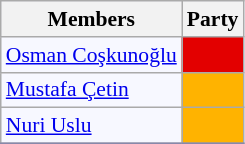<table class=wikitable style="border:1px solid #8888aa; background-color:#f7f8ff; padding:0px; font-size:90%;">
<tr>
<th>Members</th>
<th colspan="2">Party</th>
</tr>
<tr>
<td><a href='#'>Osman Coşkunoğlu</a></td>
<td style="background: #e30000"></td>
</tr>
<tr>
<td><a href='#'>Mustafa Çetin</a></td>
<td style="background: #ffb300"></td>
</tr>
<tr>
<td><a href='#'>Nuri Uslu</a></td>
<td style="background: #ffb300"></td>
</tr>
<tr>
</tr>
</table>
